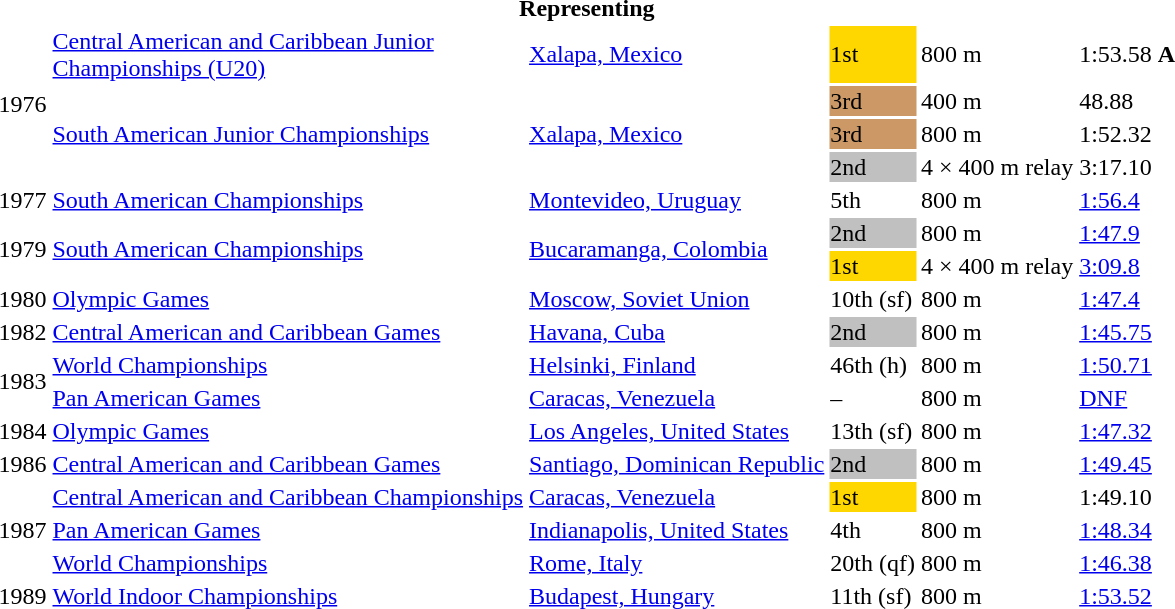<table>
<tr>
<th colspan="6">Representing </th>
</tr>
<tr>
<td rowspan=4>1976</td>
<td><a href='#'>Central American and Caribbean Junior<br>Championships (U20)</a></td>
<td><a href='#'>Xalapa, Mexico</a></td>
<td bgcolor=gold>1st</td>
<td>800 m</td>
<td>1:53.58 <strong>A</strong></td>
</tr>
<tr>
<td rowspan=3><a href='#'>South American Junior Championships</a></td>
<td rowspan=3><a href='#'>Xalapa, Mexico</a></td>
<td bgcolor=cc9966>3rd</td>
<td>400 m</td>
<td>48.88</td>
</tr>
<tr>
<td bgcolor=cc9966>3rd</td>
<td>800 m</td>
<td>1:52.32</td>
</tr>
<tr>
<td bgcolor=silver>2nd</td>
<td>4 × 400 m relay</td>
<td>3:17.10</td>
</tr>
<tr>
<td>1977</td>
<td><a href='#'>South American Championships</a></td>
<td><a href='#'>Montevideo, Uruguay</a></td>
<td>5th</td>
<td>800 m</td>
<td><a href='#'>1:56.4</a></td>
</tr>
<tr>
<td rowspan=2>1979</td>
<td rowspan=2><a href='#'>South American Championships</a></td>
<td rowspan=2><a href='#'>Bucaramanga, Colombia</a></td>
<td bgcolor=silver>2nd</td>
<td>800 m</td>
<td><a href='#'>1:47.9</a></td>
</tr>
<tr>
<td bgcolor=gold>1st</td>
<td>4 × 400 m relay</td>
<td><a href='#'>3:09.8</a></td>
</tr>
<tr>
<td>1980</td>
<td><a href='#'>Olympic Games</a></td>
<td><a href='#'>Moscow, Soviet Union</a></td>
<td>10th (sf)</td>
<td>800 m</td>
<td><a href='#'>1:47.4</a></td>
</tr>
<tr>
<td>1982</td>
<td><a href='#'>Central American and Caribbean Games</a></td>
<td><a href='#'>Havana, Cuba</a></td>
<td bgcolor=silver>2nd</td>
<td>800 m</td>
<td><a href='#'>1:45.75</a></td>
</tr>
<tr>
<td rowspan=2>1983</td>
<td><a href='#'>World Championships</a></td>
<td><a href='#'>Helsinki, Finland</a></td>
<td>46th (h)</td>
<td>800 m</td>
<td><a href='#'>1:50.71</a></td>
</tr>
<tr>
<td><a href='#'>Pan American Games</a></td>
<td><a href='#'>Caracas, Venezuela</a></td>
<td>–</td>
<td>800 m</td>
<td><a href='#'>DNF</a></td>
</tr>
<tr>
<td>1984</td>
<td><a href='#'>Olympic Games</a></td>
<td><a href='#'>Los Angeles, United States</a></td>
<td>13th (sf)</td>
<td>800 m</td>
<td><a href='#'>1:47.32</a></td>
</tr>
<tr>
<td>1986</td>
<td><a href='#'>Central American and Caribbean Games</a></td>
<td><a href='#'>Santiago, Dominican Republic</a></td>
<td bgcolor=silver>2nd</td>
<td>800 m</td>
<td><a href='#'>1:49.45</a></td>
</tr>
<tr>
<td rowspan=3>1987</td>
<td><a href='#'>Central American and Caribbean Championships</a></td>
<td><a href='#'>Caracas, Venezuela</a></td>
<td bgcolor=gold>1st</td>
<td>800 m</td>
<td>1:49.10</td>
</tr>
<tr>
<td><a href='#'>Pan American Games</a></td>
<td><a href='#'>Indianapolis, United States</a></td>
<td>4th</td>
<td>800 m</td>
<td><a href='#'>1:48.34</a></td>
</tr>
<tr>
<td><a href='#'>World Championships</a></td>
<td><a href='#'>Rome, Italy</a></td>
<td>20th (qf)</td>
<td>800 m</td>
<td><a href='#'>1:46.38</a></td>
</tr>
<tr>
<td>1989</td>
<td><a href='#'>World Indoor Championships</a></td>
<td><a href='#'>Budapest, Hungary</a></td>
<td>11th (sf)</td>
<td>800 m</td>
<td><a href='#'>1:53.52</a></td>
</tr>
</table>
